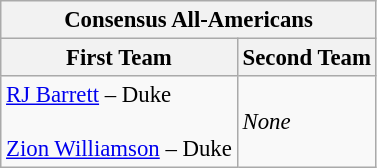<table class="wikitable" style="font-size: 95%">
<tr>
<th Colspan=2>Consensus All-Americans</th>
</tr>
<tr>
<th>First Team</th>
<th>Second Team</th>
</tr>
<tr>
<td><a href='#'>RJ Barrett</a> – Duke<br><br><a href='#'>Zion Williamson</a> – Duke</td>
<td><em>None</em></td>
</tr>
</table>
